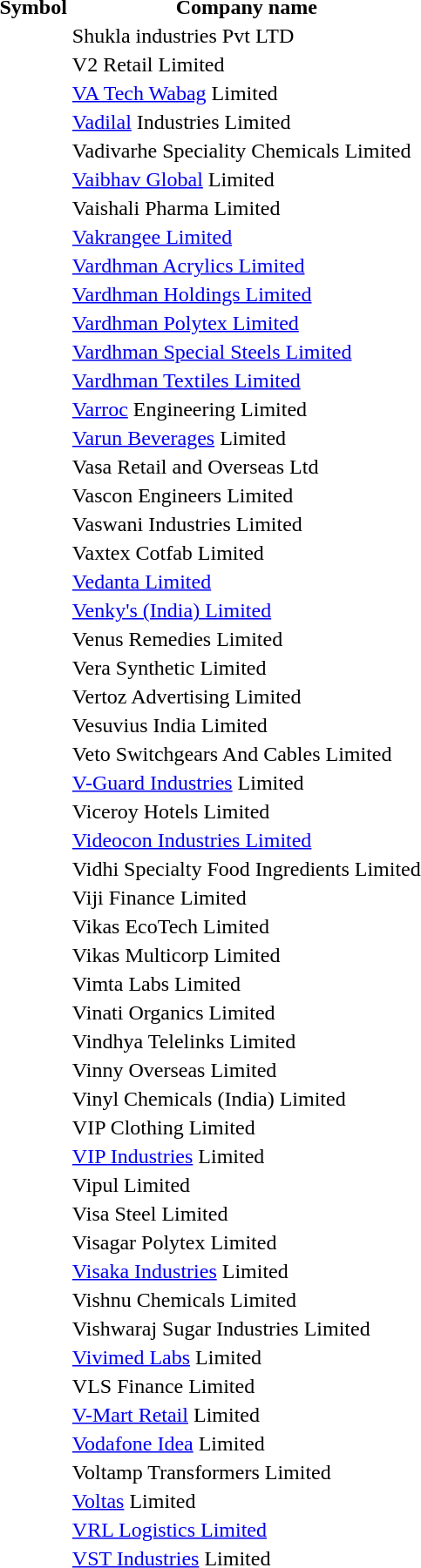<table style="background:transparent; jayesh Shukla ">
<tr>
<th>Symbol</th>
<th>Company name</th>
</tr>
<tr>
<td></td>
<td>Shukla industries Pvt LTD</td>
</tr>
<tr>
<td></td>
<td>V2 Retail Limited</td>
</tr>
<tr>
<td></td>
<td><a href='#'>VA Tech Wabag</a> Limited</td>
</tr>
<tr>
<td></td>
<td><a href='#'>Vadilal</a> Industries Limited</td>
</tr>
<tr>
<td></td>
<td>Vadivarhe Speciality Chemicals Limited</td>
</tr>
<tr>
<td></td>
<td><a href='#'>Vaibhav Global</a> Limited</td>
</tr>
<tr>
<td></td>
<td>Vaishali Pharma Limited</td>
</tr>
<tr>
<td></td>
<td><a href='#'>Vakrangee Limited</a></td>
</tr>
<tr>
<td></td>
<td><a href='#'>Vardhman Acrylics Limited</a></td>
</tr>
<tr>
<td></td>
<td><a href='#'>Vardhman Holdings Limited</a></td>
</tr>
<tr>
<td></td>
<td><a href='#'>Vardhman Polytex Limited</a></td>
</tr>
<tr>
<td></td>
<td><a href='#'>Vardhman Special Steels Limited</a></td>
</tr>
<tr>
<td></td>
<td><a href='#'>Vardhman Textiles Limited</a></td>
</tr>
<tr>
<td></td>
<td><a href='#'>Varroc</a> Engineering Limited</td>
</tr>
<tr>
<td></td>
<td><a href='#'>Varun Beverages</a> Limited</td>
</tr>
<tr>
<td></td>
<td>Vasa Retail and Overseas Ltd</td>
</tr>
<tr>
<td></td>
<td>Vascon Engineers Limited</td>
</tr>
<tr>
<td></td>
<td>Vaswani Industries Limited</td>
</tr>
<tr>
<td></td>
<td>Vaxtex Cotfab Limited</td>
</tr>
<tr>
<td></td>
<td><a href='#'>Vedanta Limited</a></td>
</tr>
<tr>
<td></td>
<td><a href='#'>Venky's (India) Limited</a></td>
</tr>
<tr>
<td></td>
<td>Venus Remedies Limited</td>
</tr>
<tr>
<td></td>
<td>Vera Synthetic Limited</td>
</tr>
<tr>
<td></td>
<td>Vertoz Advertising Limited</td>
</tr>
<tr>
<td></td>
<td>Vesuvius India Limited</td>
</tr>
<tr>
<td></td>
<td>Veto Switchgears And Cables Limited</td>
</tr>
<tr>
<td></td>
<td><a href='#'>V-Guard Industries</a> Limited</td>
</tr>
<tr>
<td></td>
<td>Viceroy Hotels Limited</td>
</tr>
<tr>
<td></td>
<td><a href='#'>Videocon Industries Limited</a></td>
</tr>
<tr>
<td></td>
<td>Vidhi Specialty Food Ingredients Limited</td>
</tr>
<tr>
<td></td>
<td>Viji Finance Limited</td>
</tr>
<tr>
<td></td>
<td>Vikas EcoTech Limited</td>
</tr>
<tr>
<td></td>
<td>Vikas Multicorp Limited</td>
</tr>
<tr>
<td></td>
<td>Vimta Labs Limited</td>
</tr>
<tr>
<td></td>
<td>Vinati Organics Limited</td>
</tr>
<tr>
<td></td>
<td>Vindhya Telelinks Limited</td>
</tr>
<tr>
<td></td>
<td>Vinny Overseas Limited</td>
</tr>
<tr>
<td></td>
<td>Vinyl Chemicals (India) Limited</td>
</tr>
<tr>
<td></td>
<td>VIP Clothing Limited</td>
</tr>
<tr>
<td></td>
<td><a href='#'>VIP Industries</a> Limited</td>
</tr>
<tr>
<td></td>
<td>Vipul Limited</td>
</tr>
<tr>
<td></td>
<td>Visa Steel Limited</td>
</tr>
<tr>
<td></td>
<td>Visagar Polytex Limited</td>
</tr>
<tr>
<td></td>
<td><a href='#'>Visaka Industries</a> Limited</td>
</tr>
<tr>
<td></td>
<td>Vishnu Chemicals Limited</td>
</tr>
<tr>
<td></td>
<td>Vishwaraj Sugar Industries Limited</td>
</tr>
<tr>
<td></td>
<td><a href='#'>Vivimed Labs</a> Limited</td>
</tr>
<tr>
<td></td>
<td>VLS Finance Limited</td>
</tr>
<tr>
<td></td>
<td><a href='#'>V-Mart Retail</a> Limited</td>
</tr>
<tr>
<td></td>
<td><a href='#'>Vodafone Idea</a> Limited</td>
</tr>
<tr>
<td></td>
<td>Voltamp Transformers Limited</td>
</tr>
<tr>
<td></td>
<td><a href='#'>Voltas</a> Limited</td>
</tr>
<tr>
<td></td>
<td><a href='#'>VRL Logistics Limited</a></td>
</tr>
<tr>
<td></td>
<td><a href='#'>VST Industries</a> Limited</td>
</tr>
<tr>
</tr>
</table>
